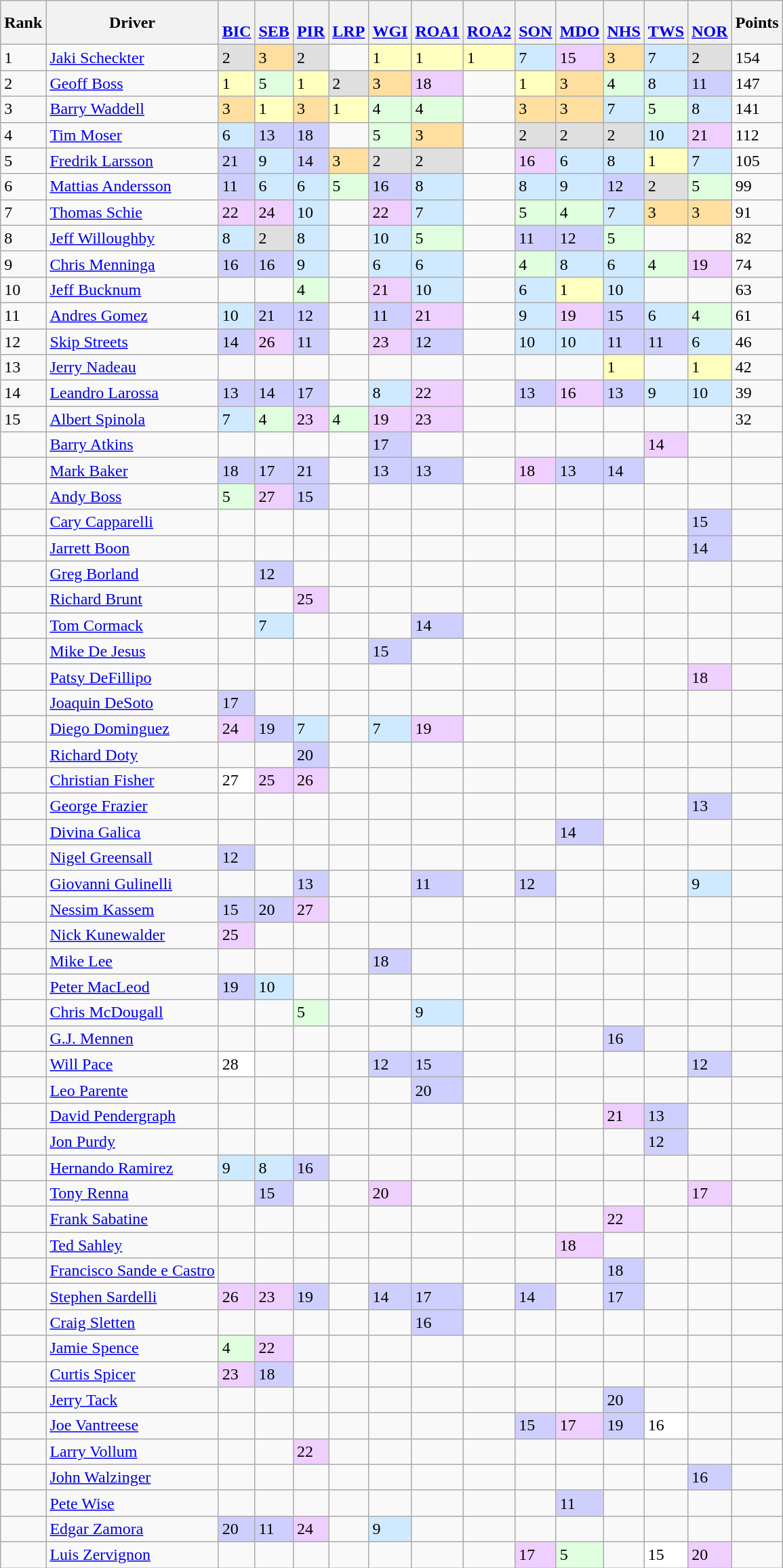<table class="wikitable">
<tr>
<th>Rank</th>
<th>Driver</th>
<th> <br> <a href='#'>BIC</a></th>
<th> <br>  <a href='#'>SEB</a></th>
<th> <br> <a href='#'>PIR</a></th>
<th> <br> <a href='#'>LRP</a></th>
<th> <br> <a href='#'>WGI</a></th>
<th> <br> <a href='#'>ROA1</a></th>
<th> <br> <a href='#'>ROA2</a></th>
<th> <br> <a href='#'>SON</a></th>
<th> <br> <a href='#'>MDO</a></th>
<th> <br> <a href='#'>NHS</a></th>
<th> <br> <a href='#'>TWS</a></th>
<th> <br> <a href='#'>NOR</a></th>
<th>Points</th>
</tr>
<tr>
<td>1</td>
<td> <a href='#'>Jaki Scheckter</a></td>
<td style="background:#DFDFDF;">2</td>
<td style="background:#FFDF9F;">3</td>
<td style="background:#DFDFDF;">2</td>
<td></td>
<td style="background:#FFFFBF;">1</td>
<td style="background:#FFFFBF;">1</td>
<td style="background:#FFFFBF;">1</td>
<td style="background:#CFEAFF;">7</td>
<td style="background:#EFCFFF;">15</td>
<td style="background:#FFDF9F;">3</td>
<td style="background:#CFEAFF;">7</td>
<td style="background:#DFDFDF;">2</td>
<td>154</td>
</tr>
<tr>
<td>2</td>
<td> <a href='#'>Geoff Boss</a></td>
<td style="background:#FFFFBF;">1</td>
<td style="background:#DFFFDF;">5</td>
<td style="background:#FFFFBF;">1</td>
<td style="background:#DFDFDF;">2</td>
<td style="background:#FFDF9F;">3</td>
<td style="background:#EFCFFF;">18</td>
<td></td>
<td style="background:#FFFFBF;">1</td>
<td style="background:#FFDF9F;">3</td>
<td style="background:#DFFFDF;">4</td>
<td style="background:#CFEAFF;">8</td>
<td style="background:#CFCFFF;">11</td>
<td>147</td>
</tr>
<tr>
<td>3</td>
<td> <a href='#'>Barry Waddell</a></td>
<td style="background:#FFDF9F;">3</td>
<td style="background:#FFFFBF;">1</td>
<td style="background:#FFDF9F;">3</td>
<td style="background:#FFFFBF;">1</td>
<td style="background:#DFFFDF;">4</td>
<td style="background:#DFFFDF;">4</td>
<td></td>
<td style="background:#FFDF9F;">3</td>
<td style="background:#FFDF9F;">3</td>
<td style="background:#CFEAFF;">7</td>
<td style="background:#DFFFDF;">5</td>
<td style="background:#CFEAFF;">8</td>
<td>141</td>
</tr>
<tr>
<td>4</td>
<td> <a href='#'>Tim Moser</a></td>
<td style="background:#CFEAFF;">6</td>
<td style="background:#CFCFFF;">13</td>
<td style="background:#CFCFFF;">18</td>
<td></td>
<td style="background:#DFFFDF;">5</td>
<td style="background:#FFDF9F;">3</td>
<td></td>
<td style="background:#DFDFDF;">2</td>
<td style="background:#DFDFDF;">2</td>
<td style="background:#DFDFDF;">2</td>
<td style="background:#CFEAFF;">10</td>
<td style="background:#EFCFFF;">21</td>
<td>112</td>
</tr>
<tr>
<td>5</td>
<td> <a href='#'>Fredrik Larsson</a></td>
<td style="background:#CFCFFF;">21</td>
<td style="background:#CFEAFF;">9</td>
<td style="background:#CFCFFF;">14</td>
<td style="background:#FFDF9F;">3</td>
<td style="background:#DFDFDF;">2</td>
<td style="background:#DFDFDF;">2</td>
<td></td>
<td style="background:#EFCFFF;">16</td>
<td style="background:#CFEAFF;">6</td>
<td style="background:#CFEAFF;">8</td>
<td style="background:#FFFFBF;">1</td>
<td style="background:#CFEAFF;">7</td>
<td>105</td>
</tr>
<tr>
<td>6</td>
<td> <a href='#'>Mattias Andersson</a></td>
<td style="background:#CFCFFF;">11</td>
<td style="background:#CFEAFF;">6</td>
<td style="background:#CFEAFF;">6</td>
<td style="background:#DFFFDF;">5</td>
<td style="background:#CFCFFF;">16</td>
<td style="background:#CFEAFF;">8</td>
<td></td>
<td style="background:#CFEAFF;">8</td>
<td style="background:#CFEAFF;">9</td>
<td style="background:#CFCFFF;">12</td>
<td style="background:#DFDFDF;">2</td>
<td style="background:#DFFFDF;">5</td>
<td>99</td>
</tr>
<tr>
<td>7</td>
<td> <a href='#'>Thomas Schie</a></td>
<td style="background:#EFCFFF;">22</td>
<td style="background:#EFCFFF;">24</td>
<td style="background:#CFEAFF;">10</td>
<td></td>
<td style="background:#EFCFFF;">22</td>
<td style="background:#CFEAFF;">7</td>
<td></td>
<td style="background:#DFFFDF;">5</td>
<td style="background:#DFFFDF;">4</td>
<td style="background:#CFEAFF;">7</td>
<td style="background:#FFDF9F;">3</td>
<td style="background:#FFDF9F;">3</td>
<td>91</td>
</tr>
<tr>
<td>8</td>
<td> <a href='#'>Jeff Willoughby</a></td>
<td style="background:#CFEAFF;">8</td>
<td style="background:#DFDFDF;">2</td>
<td style="background:#CFEAFF;">8</td>
<td></td>
<td style="background:#CFEAFF;">10</td>
<td style="background:#DFFFDF;">5</td>
<td></td>
<td style="background:#CFCFFF;">11</td>
<td style="background:#CFCFFF;">12</td>
<td style="background:#DFFFDF;">5</td>
<td></td>
<td></td>
<td>82</td>
</tr>
<tr>
<td>9</td>
<td> <a href='#'>Chris Menninga</a></td>
<td style="background:#CFCFFF;">16</td>
<td style="background:#CFCFFF;">16</td>
<td style="background:#CFEAFF;">9</td>
<td></td>
<td style="background:#CFEAFF;">6</td>
<td style="background:#CFEAFF;">6</td>
<td></td>
<td style="background:#DFFFDF;">4</td>
<td style="background:#CFEAFF;">8</td>
<td style="background:#CFEAFF;">6</td>
<td style="background:#DFFFDF;">4</td>
<td style="background:#EFCFFF;">19</td>
<td>74</td>
</tr>
<tr>
<td>10</td>
<td> <a href='#'>Jeff Bucknum</a></td>
<td></td>
<td></td>
<td style="background:#DFFFDF;">4</td>
<td></td>
<td style="background:#EFCFFF;">21</td>
<td style="background:#CFEAFF;">10</td>
<td></td>
<td style="background:#CFEAFF;">6</td>
<td style="background:#FFFFBF;">1</td>
<td style="background:#CFEAFF;">10</td>
<td></td>
<td></td>
<td>63</td>
</tr>
<tr>
<td>11</td>
<td> <a href='#'>Andres Gomez</a></td>
<td style="background:#CFEAFF;">10</td>
<td style="background:#CFCFFF;">21</td>
<td style="background:#CFCFFF;">12</td>
<td></td>
<td style="background:#CFCFFF;">11</td>
<td style="background:#EFCFFF;">21</td>
<td></td>
<td style="background:#CFEAFF;">9</td>
<td style="background:#EFCFFF;">19</td>
<td style="background:#CFCFFF;">15</td>
<td style="background:#CFEAFF;">6</td>
<td style="background:#DFFFDF;">4</td>
<td>61</td>
</tr>
<tr>
<td>12</td>
<td> <a href='#'>Skip Streets</a></td>
<td style="background:#CFCFFF;">14</td>
<td style="background:#EFCFFF;">26</td>
<td style="background:#CFCFFF;">11</td>
<td></td>
<td style="background:#EFCFFF;">23</td>
<td style="background:#CFCFFF;">12</td>
<td></td>
<td style="background:#CFEAFF;">10</td>
<td style="background:#CFEAFF;">10</td>
<td style="background:#CFCFFF;">11</td>
<td style="background:#CFCFFF;">11</td>
<td style="background:#CFEAFF;">6</td>
<td>46</td>
</tr>
<tr>
<td>13</td>
<td> <a href='#'>Jerry Nadeau</a></td>
<td></td>
<td></td>
<td></td>
<td></td>
<td></td>
<td></td>
<td></td>
<td></td>
<td></td>
<td style="background:#FFFFBF;">1</td>
<td></td>
<td style="background:#FFFFBF;">1</td>
<td>42</td>
</tr>
<tr>
<td>14</td>
<td> <a href='#'>Leandro Larossa</a></td>
<td style="background:#CFCFFF;">13</td>
<td style="background:#CFCFFF;">14</td>
<td style="background:#CFCFFF;">17</td>
<td></td>
<td style="background:#CFEAFF;">8</td>
<td style="background:#EFCFFF;">22</td>
<td></td>
<td style="background:#CFCFFF;">13</td>
<td style="background:#EFCFFF;">16</td>
<td style="background:#CFCFFF;">13</td>
<td style="background:#CFEAFF;">9</td>
<td style="background:#CFEAFF;">10</td>
<td>39</td>
</tr>
<tr>
<td>15</td>
<td> <a href='#'>Albert Spinola</a></td>
<td style="background:#CFEAFF;">7</td>
<td style="background:#DFFFDF;">4</td>
<td style="background:#EFCFFF;">23</td>
<td style="background:#DFFFDF;">4</td>
<td style="background:#EFCFFF;">19</td>
<td style="background:#EFCFFF;">23</td>
<td></td>
<td></td>
<td></td>
<td></td>
<td></td>
<td></td>
<td>32</td>
</tr>
<tr>
<td></td>
<td> <a href='#'>Barry Atkins</a></td>
<td></td>
<td></td>
<td></td>
<td></td>
<td style="background:#CFCFFF;">17</td>
<td></td>
<td></td>
<td></td>
<td></td>
<td></td>
<td style="background:#EFCFFF;">14</td>
<td></td>
<td></td>
</tr>
<tr>
<td></td>
<td> <a href='#'>Mark Baker</a></td>
<td style="background:#CFCFFF;">18</td>
<td style="background:#CFCFFF;">17</td>
<td style="background:#CFCFFF;">21</td>
<td></td>
<td style="background:#CFCFFF;">13</td>
<td style="background:#CFCFFF;">13</td>
<td></td>
<td style="background:#EFCFFF;">18</td>
<td style="background:#CFCFFF;">13</td>
<td style="background:#CFCFFF;">14</td>
<td></td>
<td></td>
<td></td>
</tr>
<tr>
<td></td>
<td> <a href='#'>Andy Boss</a></td>
<td style="background:#DFFFDF;">5</td>
<td style="background:#EFCFFF;">27</td>
<td style="background:#CFCFFF;">15</td>
<td></td>
<td></td>
<td></td>
<td></td>
<td></td>
<td></td>
<td></td>
<td></td>
<td></td>
<td></td>
</tr>
<tr>
<td></td>
<td> <a href='#'>Cary Capparelli</a></td>
<td></td>
<td></td>
<td></td>
<td></td>
<td></td>
<td></td>
<td></td>
<td></td>
<td></td>
<td></td>
<td></td>
<td style="background:#CFCFFF;">15</td>
<td></td>
</tr>
<tr>
<td></td>
<td> <a href='#'>Jarrett Boon</a></td>
<td></td>
<td></td>
<td></td>
<td></td>
<td></td>
<td></td>
<td></td>
<td></td>
<td></td>
<td></td>
<td></td>
<td style="background:#CFCFFF;">14</td>
<td></td>
</tr>
<tr>
<td></td>
<td> <a href='#'>Greg Borland</a></td>
<td></td>
<td style="background:#CFCFFF;">12</td>
<td></td>
<td></td>
<td></td>
<td></td>
<td></td>
<td></td>
<td></td>
<td></td>
<td></td>
<td></td>
<td></td>
</tr>
<tr>
<td></td>
<td> <a href='#'>Richard Brunt</a></td>
<td></td>
<td></td>
<td style="background:#EFCFFF;">25</td>
<td></td>
<td></td>
<td></td>
<td></td>
<td></td>
<td></td>
<td></td>
<td></td>
<td></td>
<td></td>
</tr>
<tr>
<td></td>
<td> <a href='#'>Tom Cormack</a></td>
<td></td>
<td style="background:#CFEAFF;">7</td>
<td></td>
<td></td>
<td></td>
<td style="background:#CFCFFF;">14</td>
<td></td>
<td></td>
<td></td>
<td></td>
<td></td>
<td></td>
<td></td>
</tr>
<tr>
<td></td>
<td> <a href='#'>Mike De Jesus</a></td>
<td></td>
<td></td>
<td></td>
<td></td>
<td style="background:#CFCFFF;">15</td>
<td></td>
<td></td>
<td></td>
<td></td>
<td></td>
<td></td>
<td></td>
<td></td>
</tr>
<tr>
<td></td>
<td> <a href='#'>Patsy DeFillipo</a></td>
<td></td>
<td></td>
<td></td>
<td></td>
<td></td>
<td></td>
<td></td>
<td></td>
<td></td>
<td></td>
<td></td>
<td style="background:#EFCFFF;">18</td>
<td></td>
</tr>
<tr>
<td></td>
<td> <a href='#'>Joaquin DeSoto</a></td>
<td style="background:#CFCFFF;">17</td>
<td></td>
<td></td>
<td></td>
<td></td>
<td></td>
<td></td>
<td></td>
<td></td>
<td></td>
<td></td>
<td></td>
<td></td>
</tr>
<tr>
<td></td>
<td> <a href='#'>Diego Dominguez</a></td>
<td style="background:#EFCFFF;">24</td>
<td style="background:#CFCFFF;">19</td>
<td style="background:#CFEAFF;">7</td>
<td></td>
<td style="background:#CFEAFF;">7</td>
<td style="background:#EFCFFF;">19</td>
<td></td>
<td></td>
<td></td>
<td></td>
<td></td>
<td></td>
<td></td>
</tr>
<tr>
<td></td>
<td> <a href='#'>Richard Doty</a></td>
<td></td>
<td></td>
<td style="background:#CFCFFF;">20</td>
<td></td>
<td></td>
<td></td>
<td></td>
<td></td>
<td></td>
<td></td>
<td></td>
<td></td>
<td></td>
</tr>
<tr>
<td></td>
<td> <a href='#'>Christian Fisher</a></td>
<td style="background:#FFFFFF;">27</td>
<td style="background:#EFCFFF;">25</td>
<td style="background:#EFCFFF;">26</td>
<td></td>
<td></td>
<td></td>
<td></td>
<td></td>
<td></td>
<td></td>
<td></td>
<td></td>
<td></td>
</tr>
<tr>
<td></td>
<td> <a href='#'>George Frazier</a></td>
<td></td>
<td></td>
<td></td>
<td></td>
<td></td>
<td></td>
<td></td>
<td></td>
<td></td>
<td></td>
<td></td>
<td style="background:#CFCFFF;">13</td>
<td></td>
</tr>
<tr>
<td></td>
<td> <a href='#'>Divina Galica</a></td>
<td></td>
<td></td>
<td></td>
<td></td>
<td></td>
<td></td>
<td></td>
<td></td>
<td style="background:#CFCFFF;">14</td>
<td></td>
<td></td>
<td></td>
<td></td>
</tr>
<tr>
<td></td>
<td> <a href='#'>Nigel Greensall</a></td>
<td style="background:#CFCFFF;">12</td>
<td></td>
<td></td>
<td></td>
<td></td>
<td></td>
<td></td>
<td></td>
<td></td>
<td></td>
<td></td>
<td></td>
<td></td>
</tr>
<tr>
<td></td>
<td> <a href='#'>Giovanni Gulinelli</a></td>
<td></td>
<td></td>
<td style="background:#CFCFFF;">13</td>
<td></td>
<td></td>
<td style="background:#CFCFFF;">11</td>
<td></td>
<td style="background:#CFCFFF;">12</td>
<td></td>
<td></td>
<td></td>
<td style="background:#CFEAFF;">9</td>
<td></td>
</tr>
<tr>
<td></td>
<td> <a href='#'>Nessim Kassem</a></td>
<td style="background:#CFCFFF;">15</td>
<td style="background:#CFCFFF;">20</td>
<td style="background:#EFCFFF;">27</td>
<td></td>
<td></td>
<td></td>
<td></td>
<td></td>
<td></td>
<td></td>
<td></td>
<td></td>
<td></td>
</tr>
<tr>
<td></td>
<td> <a href='#'>Nick Kunewalder</a></td>
<td style="background:#EFCFFF;">25</td>
<td></td>
<td></td>
<td></td>
<td></td>
<td></td>
<td></td>
<td></td>
<td></td>
<td></td>
<td></td>
<td></td>
<td></td>
</tr>
<tr>
<td></td>
<td> <a href='#'>Mike Lee</a></td>
<td></td>
<td></td>
<td></td>
<td></td>
<td style="background:#CFCFFF;">18</td>
<td></td>
<td></td>
<td></td>
<td></td>
<td></td>
<td></td>
<td></td>
<td></td>
</tr>
<tr>
<td></td>
<td> <a href='#'>Peter MacLeod</a></td>
<td style="background:#CFCFFF;">19</td>
<td style="background:#CFEAFF;">10</td>
<td></td>
<td></td>
<td></td>
<td></td>
<td></td>
<td></td>
<td></td>
<td></td>
<td></td>
<td></td>
<td></td>
</tr>
<tr>
<td></td>
<td> <a href='#'>Chris McDougall</a></td>
<td></td>
<td></td>
<td style="background:#DFFFDF;">5</td>
<td></td>
<td></td>
<td style="background:#CFEAFF;">9</td>
<td></td>
<td></td>
<td></td>
<td></td>
<td></td>
<td></td>
<td></td>
</tr>
<tr>
<td></td>
<td> <a href='#'>G.J. Mennen</a></td>
<td></td>
<td></td>
<td></td>
<td></td>
<td></td>
<td></td>
<td></td>
<td></td>
<td></td>
<td style="background:#CFCFFF;">16</td>
<td></td>
<td></td>
<td></td>
</tr>
<tr>
<td></td>
<td> <a href='#'>Will Pace</a></td>
<td style="background:#FFFFFF;">28</td>
<td></td>
<td></td>
<td></td>
<td style="background:#CFCFFF;">12</td>
<td style="background:#CFCFFF;">15</td>
<td></td>
<td></td>
<td></td>
<td></td>
<td></td>
<td style="background:#CFCFFF;">12</td>
<td></td>
</tr>
<tr>
<td></td>
<td> <a href='#'>Leo Parente</a></td>
<td></td>
<td></td>
<td></td>
<td></td>
<td></td>
<td style="background:#CFCFFF;">20</td>
<td></td>
<td></td>
<td></td>
<td></td>
<td></td>
<td></td>
<td></td>
</tr>
<tr>
<td></td>
<td> <a href='#'>David Pendergraph</a></td>
<td></td>
<td></td>
<td></td>
<td></td>
<td></td>
<td></td>
<td></td>
<td></td>
<td></td>
<td style="background:#EFCFFF;">21</td>
<td style="background:#CFCFFF;">13</td>
<td></td>
<td></td>
</tr>
<tr>
<td></td>
<td> <a href='#'>Jon Purdy</a></td>
<td></td>
<td></td>
<td></td>
<td></td>
<td></td>
<td></td>
<td></td>
<td></td>
<td></td>
<td></td>
<td style="background:#CFCFFF;">12</td>
<td></td>
<td></td>
</tr>
<tr>
<td></td>
<td> <a href='#'>Hernando Ramirez</a></td>
<td style="background:#CFEAFF;">9</td>
<td style="background:#CFEAFF;">8</td>
<td style="background:#CFCFFF;">16</td>
<td></td>
<td></td>
<td></td>
<td></td>
<td></td>
<td></td>
<td></td>
<td></td>
<td></td>
<td></td>
</tr>
<tr>
<td></td>
<td> <a href='#'>Tony Renna</a></td>
<td></td>
<td style="background:#CFCFFF;">15</td>
<td></td>
<td></td>
<td style="background:#EFCFFF;">20</td>
<td></td>
<td></td>
<td></td>
<td></td>
<td></td>
<td></td>
<td style="background:#EFCFFF;">17</td>
<td></td>
</tr>
<tr>
<td></td>
<td> <a href='#'>Frank Sabatine</a></td>
<td></td>
<td></td>
<td></td>
<td></td>
<td></td>
<td></td>
<td></td>
<td></td>
<td></td>
<td style="background:#EFCFFF;">22</td>
<td></td>
<td></td>
<td></td>
</tr>
<tr>
<td></td>
<td> <a href='#'>Ted Sahley</a></td>
<td></td>
<td></td>
<td></td>
<td></td>
<td></td>
<td></td>
<td></td>
<td></td>
<td style="background:#EFCFFF;">18</td>
<td></td>
<td></td>
<td></td>
<td></td>
</tr>
<tr>
<td></td>
<td> <a href='#'>Francisco Sande e Castro</a></td>
<td></td>
<td></td>
<td></td>
<td></td>
<td></td>
<td></td>
<td></td>
<td></td>
<td></td>
<td style="background:#CFCFFF;">18</td>
<td></td>
<td></td>
<td></td>
</tr>
<tr>
<td></td>
<td> <a href='#'>Stephen Sardelli</a></td>
<td style="background:#EFCFFF;">26</td>
<td style="background:#EFCFFF;">23</td>
<td style="background:#CFCFFF;">19</td>
<td></td>
<td style="background:#CFCFFF;">14</td>
<td style="background:#CFCFFF;">17</td>
<td></td>
<td style="background:#CFCFFF;">14</td>
<td></td>
<td style="background:#CFCFFF;">17</td>
<td></td>
<td></td>
<td></td>
</tr>
<tr>
<td></td>
<td> <a href='#'>Craig Sletten</a></td>
<td></td>
<td></td>
<td></td>
<td></td>
<td></td>
<td style="background:#CFCFFF;">16</td>
<td></td>
<td></td>
<td></td>
<td></td>
<td></td>
<td></td>
<td></td>
</tr>
<tr>
<td></td>
<td> <a href='#'>Jamie Spence</a></td>
<td style="background:#DFFFDF;">4</td>
<td style="background:#EFCFFF;">22</td>
<td></td>
<td></td>
<td></td>
<td></td>
<td></td>
<td></td>
<td></td>
<td></td>
<td></td>
<td></td>
<td></td>
</tr>
<tr>
<td></td>
<td> <a href='#'>Curtis Spicer</a></td>
<td style="background:#EFCFFF;">23</td>
<td style="background:#CFCFFF;">18</td>
<td></td>
<td></td>
<td></td>
<td></td>
<td></td>
<td></td>
<td></td>
<td></td>
<td></td>
<td></td>
<td></td>
</tr>
<tr>
<td></td>
<td> <a href='#'>Jerry Tack</a></td>
<td></td>
<td></td>
<td></td>
<td></td>
<td></td>
<td></td>
<td></td>
<td></td>
<td></td>
<td style="background:#CFCFFF;">20</td>
<td></td>
<td></td>
<td></td>
</tr>
<tr>
<td></td>
<td> <a href='#'>Joe Vantreese</a></td>
<td></td>
<td></td>
<td></td>
<td></td>
<td></td>
<td></td>
<td></td>
<td style="background:#CFCFFF;">15</td>
<td style="background:#EFCFFF;">17</td>
<td style="background:#CFCFFF;">19</td>
<td style="background:#FFFFFF;">16</td>
<td></td>
<td></td>
</tr>
<tr>
<td></td>
<td> <a href='#'>Larry Vollum</a></td>
<td></td>
<td></td>
<td style="background:#EFCFFF;">22</td>
<td></td>
<td></td>
<td></td>
<td></td>
<td></td>
<td></td>
<td></td>
<td></td>
<td></td>
<td></td>
</tr>
<tr>
<td></td>
<td> <a href='#'>John Walzinger</a></td>
<td></td>
<td></td>
<td></td>
<td></td>
<td></td>
<td></td>
<td></td>
<td></td>
<td></td>
<td></td>
<td></td>
<td style="background:#CFCFFF;">16</td>
<td></td>
</tr>
<tr>
<td></td>
<td> <a href='#'>Pete Wise</a></td>
<td></td>
<td></td>
<td></td>
<td></td>
<td></td>
<td></td>
<td></td>
<td></td>
<td style="background:#CFCFFF;">11</td>
<td></td>
<td></td>
<td></td>
<td></td>
</tr>
<tr>
<td></td>
<td> <a href='#'>Edgar Zamora</a></td>
<td style="background:#CFCFFF;">20</td>
<td style="background:#CFCFFF;">11</td>
<td style="background:#EFCFFF;">24</td>
<td></td>
<td style="background:#CFEAFF;">9</td>
<td></td>
<td></td>
<td></td>
<td></td>
<td></td>
<td></td>
<td></td>
<td></td>
</tr>
<tr>
<td></td>
<td> <a href='#'>Luis Zervignon</a></td>
<td></td>
<td></td>
<td></td>
<td></td>
<td></td>
<td></td>
<td></td>
<td style="background:#EFCFFF;">17</td>
<td style="background:#DFFFDF;">5</td>
<td></td>
<td style="background:#FFFFFF;">15</td>
<td style="background:#EFCFFF;">20</td>
<td></td>
</tr>
</table>
